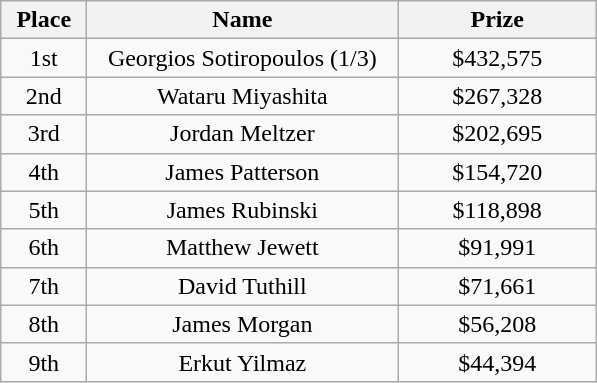<table class="wikitable">
<tr>
<th width="50">Place</th>
<th width="200">Name</th>
<th width="125">Prize</th>
</tr>
<tr>
<td align = "center">1st</td>
<td align = "center">Georgios Sotiropoulos (1/3)</td>
<td align="center">$432,575</td>
</tr>
<tr>
<td align = "center">2nd</td>
<td align = "center">Wataru Miyashita</td>
<td align="center">$267,328</td>
</tr>
<tr>
<td align = "center">3rd</td>
<td align = "center">Jordan Meltzer</td>
<td align="center">$202,695</td>
</tr>
<tr>
<td align = "center">4th</td>
<td align = "center">James Patterson</td>
<td align="center">$154,720</td>
</tr>
<tr>
<td align = "center">5th</td>
<td align = "center">James Rubinski</td>
<td align="center">$118,898</td>
</tr>
<tr>
<td align = "center">6th</td>
<td align = "center">Matthew Jewett</td>
<td align="center">$91,991</td>
</tr>
<tr>
<td align = "center">7th</td>
<td align = "center">David Tuthill</td>
<td align="center">$71,661</td>
</tr>
<tr>
<td align = "center">8th</td>
<td align = "center">James Morgan</td>
<td align="center">$56,208</td>
</tr>
<tr>
<td align = "center">9th</td>
<td align = "center">Erkut Yilmaz</td>
<td align="center">$44,394</td>
</tr>
</table>
